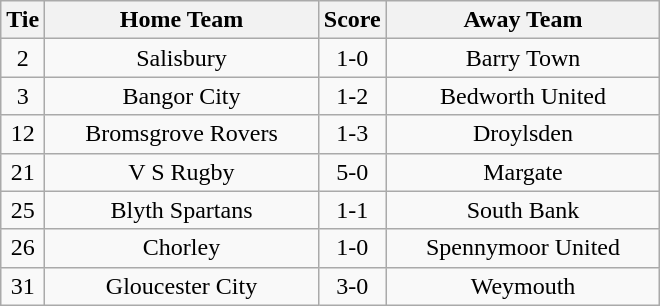<table class="wikitable" style="text-align:center;">
<tr>
<th width=20>Tie</th>
<th width=175>Home Team</th>
<th width=20>Score</th>
<th width=175>Away Team</th>
</tr>
<tr>
<td>2</td>
<td>Salisbury</td>
<td>1-0</td>
<td>Barry Town</td>
</tr>
<tr>
<td>3</td>
<td>Bangor City</td>
<td>1-2</td>
<td>Bedworth United</td>
</tr>
<tr>
<td>12</td>
<td>Bromsgrove Rovers</td>
<td>1-3</td>
<td>Droylsden</td>
</tr>
<tr>
<td>21</td>
<td>V S Rugby</td>
<td>5-0</td>
<td>Margate</td>
</tr>
<tr>
<td>25</td>
<td>Blyth Spartans</td>
<td>1-1</td>
<td>South Bank</td>
</tr>
<tr>
<td>26</td>
<td>Chorley</td>
<td>1-0</td>
<td>Spennymoor United</td>
</tr>
<tr>
<td>31</td>
<td>Gloucester City</td>
<td>3-0</td>
<td>Weymouth</td>
</tr>
</table>
